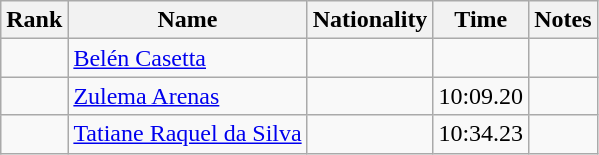<table class="wikitable sortable" style="text-align:center">
<tr>
<th>Rank</th>
<th>Name</th>
<th>Nationality</th>
<th>Time</th>
<th>Notes</th>
</tr>
<tr>
<td></td>
<td align=left><a href='#'>Belén Casetta</a></td>
<td align=left></td>
<td></td>
<td></td>
</tr>
<tr>
<td></td>
<td align=left><a href='#'>Zulema Arenas</a></td>
<td align=left></td>
<td>10:09.20</td>
<td></td>
</tr>
<tr>
<td></td>
<td align=left><a href='#'>Tatiane Raquel da Silva</a></td>
<td align=left></td>
<td>10:34.23</td>
<td></td>
</tr>
</table>
